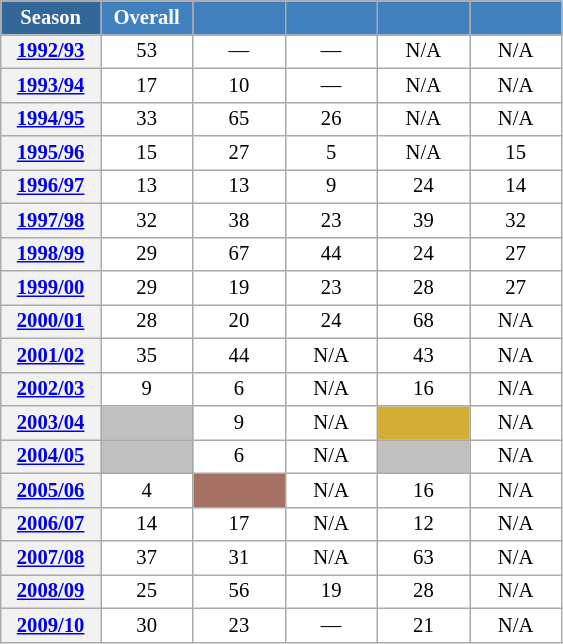<table class="wikitable" style="font-size:86%; text-align:center; border:grey solid 1px; border-collapse:collapse; background:#ffffff;">
<tr>
<th style="background-color:#369; color:white; width:60px;"> Season </th>
<th style="background-color:#4180be; color:white; width:55px;">Overall</th>
<th style="background-color:#4180be; color:white; width:55px;"></th>
<th style="background-color:#4180be; color:white; width:55px;"></th>
<th style="background-color:#4180be; color:white; width:55px;"></th>
<th style="background-color:#4180be; color:white; width:55px;"></th>
</tr>
<tr>
<th scope=row align=center><a href='#'>1992/93</a></th>
<td align=center>53</td>
<td align=center>—</td>
<td align=center>—</td>
<td align=center>N/A</td>
<td align=center>N/A</td>
</tr>
<tr>
<th scope=row align=center><a href='#'>1993/94</a></th>
<td align=center>17</td>
<td align=center>10</td>
<td align=center>—</td>
<td align=center>N/A</td>
<td align=center>N/A</td>
</tr>
<tr>
<th scope=row align=center><a href='#'>1994/95</a></th>
<td align=center>33</td>
<td align=center>65</td>
<td align=center>26</td>
<td align=center>N/A</td>
<td align=center>N/A</td>
</tr>
<tr>
<th scope=row align=center><a href='#'>1995/96</a></th>
<td align=center>15</td>
<td align=center>27</td>
<td align=center>5</td>
<td align=center>N/A</td>
<td align=center>15</td>
</tr>
<tr>
<th scope=row align=center><a href='#'>1996/97</a></th>
<td align=center>13</td>
<td align=center>13</td>
<td align=center>9</td>
<td align=center>24</td>
<td align=center>14</td>
</tr>
<tr>
<th scope=row align=center><a href='#'>1997/98</a></th>
<td align=center>32</td>
<td align=center>38</td>
<td align=center>23</td>
<td align=center>39</td>
<td align=center>32</td>
</tr>
<tr>
<th scope=row align=center><a href='#'>1998/99</a></th>
<td align=center>29</td>
<td align=center>67</td>
<td align=center>44</td>
<td align=center>24</td>
<td align=center>27</td>
</tr>
<tr>
<th scope=row align=center><a href='#'>1999/00</a></th>
<td align=center>29</td>
<td align=center>19</td>
<td align=center>23</td>
<td align=center>28</td>
<td align=center>27</td>
</tr>
<tr>
<th scope=row align=center><a href='#'>2000/01</a></th>
<td align=center>28</td>
<td align=center>20</td>
<td align=center>24</td>
<td align=center>68</td>
<td align=center>N/A</td>
</tr>
<tr>
<th scope=row align=center><a href='#'>2001/02</a></th>
<td align=center>35</td>
<td align=center>44</td>
<td align=center>N/A</td>
<td align=center>43</td>
<td align=center>N/A</td>
</tr>
<tr>
<th scope=row align=center><a href='#'>2002/03</a></th>
<td align=center>9</td>
<td align=center>6</td>
<td align=center>N/A</td>
<td align=center>16</td>
<td align=center>N/A</td>
</tr>
<tr>
<th scope=row align=center><a href='#'>2003/04</a></th>
<td align=center bgcolor=silver></td>
<td align=center>9</td>
<td align=center>N/A</td>
<td align=center bgcolor=#D4AF37></td>
<td align=center>N/A</td>
</tr>
<tr>
<th scope=row align=center><a href='#'>2004/05</a></th>
<td align=center bgcolor=silver></td>
<td align=center>6</td>
<td align=center>N/A</td>
<td align=center bgcolor=silver></td>
<td align=center>N/A</td>
</tr>
<tr>
<th scope=row align=center><a href='#'>2005/06</a></th>
<td align=center>4</td>
<td align=center bgcolor=#A57164></td>
<td align=center>N/A</td>
<td align=center>16</td>
<td align=center>N/A</td>
</tr>
<tr>
<th scope=row align=center><a href='#'>2006/07</a></th>
<td align=center>14</td>
<td align=center>17</td>
<td align=center>N/A</td>
<td align=center>12</td>
<td align=center>N/A</td>
</tr>
<tr>
<th scope=row align=center><a href='#'>2007/08</a></th>
<td align=center>37</td>
<td align=center>31</td>
<td align=center>N/A</td>
<td align=center>63</td>
<td align=center>N/A</td>
</tr>
<tr>
<th scope=row align=center><a href='#'>2008/09</a></th>
<td align=center>25</td>
<td align=center>56</td>
<td align=center>19</td>
<td align=center>28</td>
<td align=center>N/A</td>
</tr>
<tr>
<th scope=row align=center><a href='#'>2009/10</a></th>
<td align=center>30</td>
<td align=center>23</td>
<td align=center>—</td>
<td align=center>21</td>
<td align=center>N/A</td>
</tr>
</table>
